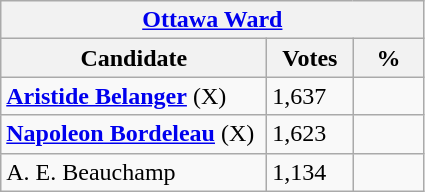<table class="wikitable">
<tr>
<th colspan="3"><a href='#'>Ottawa Ward</a></th>
</tr>
<tr>
<th style="width: 170px">Candidate</th>
<th style="width: 50px">Votes</th>
<th style="width: 40px">%</th>
</tr>
<tr>
<td><strong><a href='#'>Aristide Belanger</a></strong> (X)</td>
<td>1,637</td>
<td></td>
</tr>
<tr>
<td><strong><a href='#'>Napoleon Bordeleau</a></strong> (X)</td>
<td>1,623</td>
<td></td>
</tr>
<tr>
<td>A. E. Beauchamp</td>
<td>1,134</td>
<td></td>
</tr>
</table>
